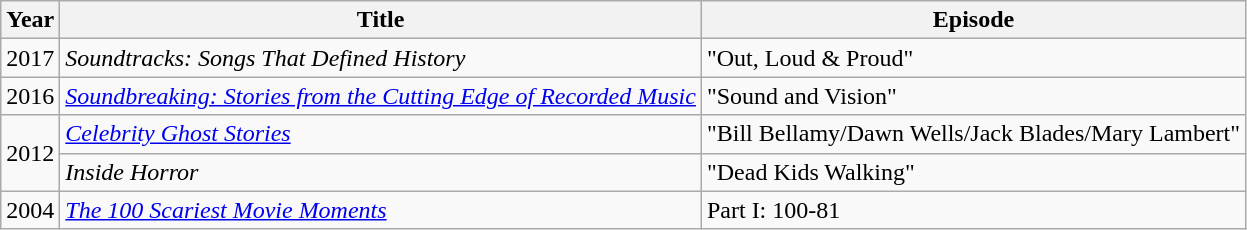<table class="wikitable">
<tr>
<th>Year</th>
<th>Title</th>
<th>Episode</th>
</tr>
<tr>
<td>2017</td>
<td><em>Soundtracks: Songs That Defined History</em></td>
<td>"Out, Loud & Proud"</td>
</tr>
<tr>
<td>2016</td>
<td><em><a href='#'>Soundbreaking: Stories from the Cutting Edge of Recorded Music</a></em></td>
<td>"Sound and Vision"</td>
</tr>
<tr>
<td rowspan="2">2012</td>
<td><em><a href='#'>Celebrity Ghost Stories</a></em></td>
<td>"Bill Bellamy/Dawn Wells/Jack Blades/Mary Lambert"</td>
</tr>
<tr>
<td><em>Inside Horror</em></td>
<td>"Dead Kids Walking"</td>
</tr>
<tr>
<td>2004</td>
<td><em><a href='#'>The 100 Scariest Movie Moments</a></em></td>
<td>Part I: 100-81</td>
</tr>
</table>
